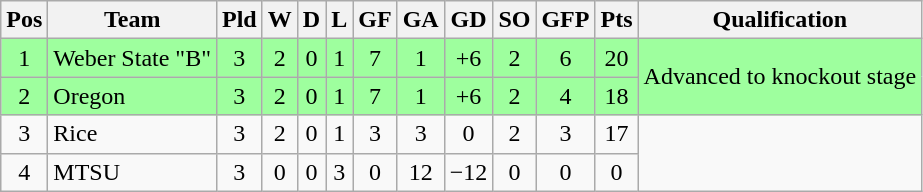<table class="wikitable" style="text-align:center">
<tr>
<th>Pos</th>
<th>Team</th>
<th>Pld</th>
<th>W</th>
<th>D</th>
<th>L</th>
<th>GF</th>
<th>GA</th>
<th>GD</th>
<th>SO</th>
<th>GFP</th>
<th>Pts</th>
<th>Qualification</th>
</tr>
<tr bgcolor="#9eff9e">
<td>1</td>
<td style="text-align:left">Weber State "B"</td>
<td>3</td>
<td>2</td>
<td>0</td>
<td>1</td>
<td>7</td>
<td>1</td>
<td>+6</td>
<td>2</td>
<td>6</td>
<td>20</td>
<td rowspan="2">Advanced to knockout stage</td>
</tr>
<tr bgcolor="#9eff9e">
<td>2</td>
<td style="text-align:left">Oregon</td>
<td>3</td>
<td>2</td>
<td>0</td>
<td>1</td>
<td>7</td>
<td>1</td>
<td>+6</td>
<td>2</td>
<td>4</td>
<td>18</td>
</tr>
<tr>
<td>3</td>
<td style="text-align:left">Rice</td>
<td>3</td>
<td>2</td>
<td>0</td>
<td>1</td>
<td>3</td>
<td>3</td>
<td>0</td>
<td>2</td>
<td>3</td>
<td>17</td>
<td rowspan="2"></td>
</tr>
<tr>
<td>4</td>
<td style="text-align:left">MTSU</td>
<td>3</td>
<td>0</td>
<td>0</td>
<td>3</td>
<td>0</td>
<td>12</td>
<td>−12</td>
<td>0</td>
<td>0</td>
<td>0</td>
</tr>
</table>
